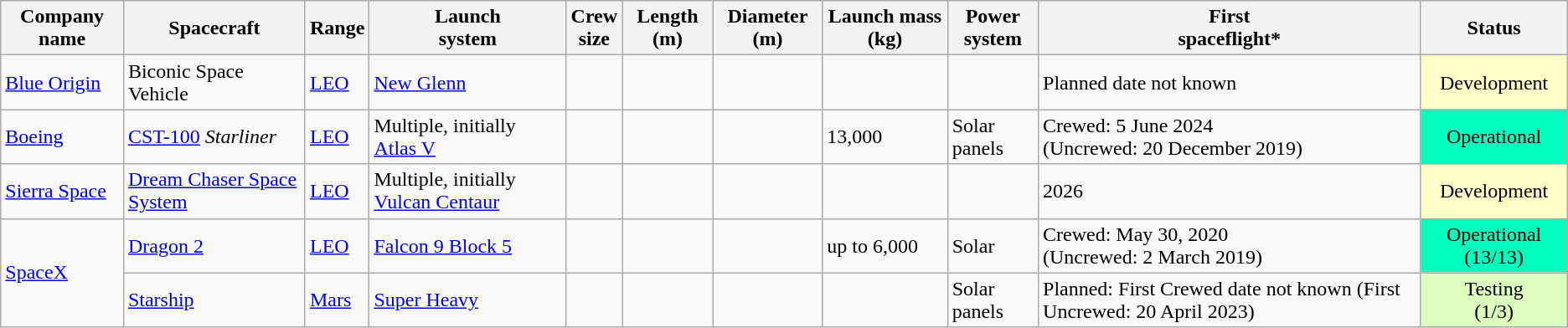<table class="wikitable sortable mw-collapsible">
<tr>
<th>Company name</th>
<th>Spacecraft</th>
<th>Range</th>
<th>Launch<br>system</th>
<th>Crew<br>size</th>
<th>Length (m)</th>
<th>Diameter (m)</th>
<th>Launch mass (kg)</th>
<th>Power<br>system</th>
<th>First<br>spaceflight*</th>
<th>Status</th>
</tr>
<tr>
<td><a href='#'>Blue Origin</a></td>
<td>Biconic Space Vehicle</td>
<td><a href='#'>LEO</a></td>
<td><a href='#'>New Glenn</a></td>
<td></td>
<td></td>
<td></td>
<td></td>
<td></td>
<td>Planned date not known</td>
<td style="text-align: center; background: rgb(255,255,200)">Development</td>
</tr>
<tr>
<td><a href='#'>Boeing</a></td>
<td><a href='#'>CST-100</a> <em>Starliner</em></td>
<td><a href='#'>LEO</a></td>
<td>Multiple, initially <a href='#'>Atlas V</a></td>
<td></td>
<td></td>
<td></td>
<td>13,000</td>
<td>Solar panels</td>
<td data-sort-value="2021">Crewed: 5 June 2024<br>(Uncrewed: 20 December 2019)</td>
<td style="text-align: center; background: rgb(0,255,190)">Operational</td>
</tr>
<tr>
<td><a href='#'>Sierra Space</a></td>
<td><a href='#'>Dream Chaser Space System</a></td>
<td><a href='#'>LEO</a></td>
<td>Multiple, initially <a href='#'>Vulcan Centaur</a></td>
<td></td>
<td></td>
<td></td>
<td data-sort-value="11300"></td>
<td></td>
<td>2026</td>
<td style="text-align: center; background: rgb(255,255,200)">Development</td>
</tr>
<tr>
<td rowspan="2"><a href='#'>SpaceX</a></td>
<td><a href='#'>Dragon 2</a></td>
<td><a href='#'>LEO</a></td>
<td><a href='#'>Falcon 9 Block 5</a></td>
<td></td>
<td></td>
<td></td>
<td>up to 6,000</td>
<td>Solar</td>
<td data-sort-value="2020">Crewed: May 30, 2020<br>(Uncrewed: 2 March 2019)</td>
<td style="text-align: center; background: rgb(0,255,190)">Operational (13/13)</td>
</tr>
<tr>
<td><a href='#'>Starship</a></td>
<td><a href='#'>Mars</a></td>
<td><a href='#'>Super Heavy</a></td>
<td></td>
<td></td>
<td></td>
<td data-sort-value="1335000"></td>
<td>Solar panels</td>
<td data-sort-value="2020">Planned: First Crewed date not known (First Uncrewed: 20 April 2023)</td>
<td style="text-align: center; background: rgb(220,255,190)">Testing<br>(1/3)</td>
</tr>
</table>
